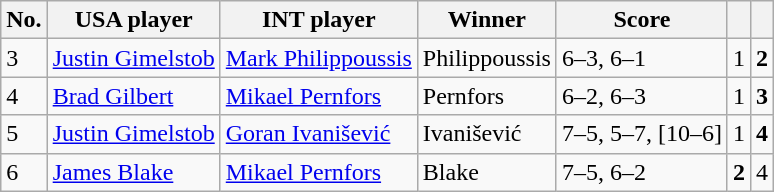<table class="wikitable">
<tr>
<th>No.</th>
<th>USA player</th>
<th>INT player</th>
<th>Winner</th>
<th>Score</th>
<th></th>
<th></th>
</tr>
<tr>
<td>3</td>
<td> <a href='#'>Justin Gimelstob</a></td>
<td> <a href='#'>Mark Philippoussis</a></td>
<td>Philippoussis</td>
<td>6–3, 6–1</td>
<td>1</td>
<td><strong>2</strong></td>
</tr>
<tr>
<td>4</td>
<td> <a href='#'>Brad Gilbert</a></td>
<td> <a href='#'>Mikael Pernfors</a></td>
<td>Pernfors</td>
<td>6–2, 6–3</td>
<td>1</td>
<td><strong>3</strong></td>
</tr>
<tr>
<td>5</td>
<td> <a href='#'>Justin Gimelstob</a></td>
<td> <a href='#'>Goran Ivanišević</a></td>
<td>Ivanišević</td>
<td>7–5, 5–7, [10–6]</td>
<td>1</td>
<td><strong>4</strong></td>
</tr>
<tr>
<td>6</td>
<td> <a href='#'>James Blake</a></td>
<td> <a href='#'>Mikael Pernfors</a></td>
<td>Blake</td>
<td>7–5, 6–2</td>
<td><strong>2</strong></td>
<td>4</td>
</tr>
</table>
